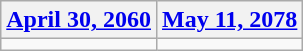<table class=wikitable>
<tr>
<th><a href='#'>April 30, 2060</a></th>
<th><a href='#'>May 11, 2078</a></th>
</tr>
<tr>
<td></td>
<td></td>
</tr>
</table>
